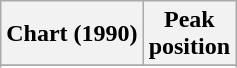<table class="wikitable sortable">
<tr>
<th align="left">Chart (1990)</th>
<th align="center">Peak<br>position</th>
</tr>
<tr>
</tr>
<tr>
</tr>
</table>
